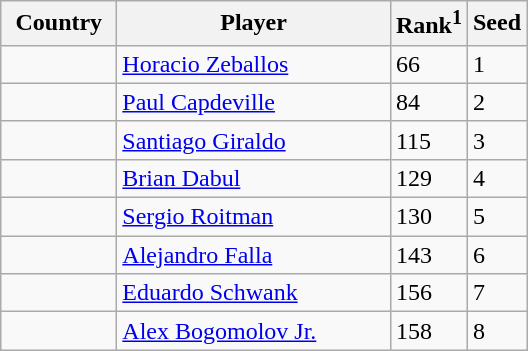<table class="sortable wikitable">
<tr>
<th width="70">Country</th>
<th width="175">Player</th>
<th>Rank<sup>1</sup></th>
<th>Seed</th>
</tr>
<tr>
<td></td>
<td><a href='#'>Horacio Zeballos</a></td>
<td>66</td>
<td>1</td>
</tr>
<tr>
<td></td>
<td><a href='#'>Paul Capdeville</a></td>
<td>84</td>
<td>2</td>
</tr>
<tr>
<td></td>
<td><a href='#'>Santiago Giraldo</a></td>
<td>115</td>
<td>3</td>
</tr>
<tr>
<td></td>
<td><a href='#'>Brian Dabul</a></td>
<td>129</td>
<td>4</td>
</tr>
<tr>
<td></td>
<td><a href='#'>Sergio Roitman</a></td>
<td>130</td>
<td>5</td>
</tr>
<tr>
<td></td>
<td><a href='#'>Alejandro Falla</a></td>
<td>143</td>
<td>6</td>
</tr>
<tr>
<td></td>
<td><a href='#'>Eduardo Schwank</a></td>
<td>156</td>
<td>7</td>
</tr>
<tr>
<td></td>
<td><a href='#'>Alex Bogomolov Jr.</a></td>
<td>158</td>
<td>8</td>
</tr>
</table>
